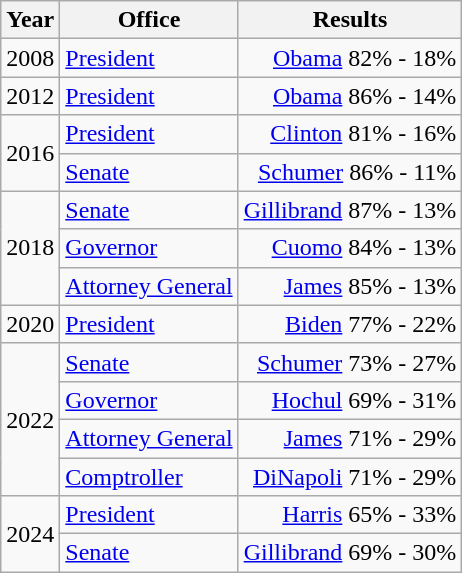<table class=wikitable>
<tr>
<th>Year</th>
<th>Office</th>
<th>Results</th>
</tr>
<tr>
<td>2008</td>
<td><a href='#'>President</a></td>
<td align="right" ><a href='#'>Obama</a> 82% - 18%</td>
</tr>
<tr>
<td>2012</td>
<td><a href='#'>President</a></td>
<td align="right" ><a href='#'>Obama</a> 86% - 14%</td>
</tr>
<tr>
<td rowspan=2>2016</td>
<td><a href='#'>President</a></td>
<td align="right" ><a href='#'>Clinton</a> 81% - 16%</td>
</tr>
<tr>
<td><a href='#'>Senate</a></td>
<td align="right" ><a href='#'>Schumer</a> 86% - 11%</td>
</tr>
<tr>
<td rowspan=3>2018</td>
<td><a href='#'>Senate</a></td>
<td align="right" ><a href='#'>Gillibrand</a> 87% - 13%</td>
</tr>
<tr>
<td><a href='#'>Governor</a></td>
<td align="right" ><a href='#'>Cuomo</a> 84% - 13%</td>
</tr>
<tr>
<td><a href='#'>Attorney General</a></td>
<td align="right" ><a href='#'>James</a> 85% - 13%</td>
</tr>
<tr>
<td>2020</td>
<td><a href='#'>President</a></td>
<td align="right" ><a href='#'>Biden</a> 77% - 22%</td>
</tr>
<tr>
<td rowspan=4>2022</td>
<td><a href='#'>Senate</a></td>
<td align="right" ><a href='#'>Schumer</a> 73% - 27%</td>
</tr>
<tr>
<td><a href='#'>Governor</a></td>
<td align="right" ><a href='#'>Hochul</a> 69% - 31%</td>
</tr>
<tr>
<td><a href='#'>Attorney General</a></td>
<td align="right" ><a href='#'>James</a> 71% - 29%</td>
</tr>
<tr>
<td><a href='#'>Comptroller</a></td>
<td align="right" ><a href='#'>DiNapoli</a> 71% - 29%</td>
</tr>
<tr>
<td rowspan=2>2024</td>
<td><a href='#'>President</a></td>
<td align="right" ><a href='#'>Harris</a> 65% - 33%</td>
</tr>
<tr>
<td><a href='#'>Senate</a></td>
<td align="right" ><a href='#'>Gillibrand</a> 69% - 30%</td>
</tr>
</table>
